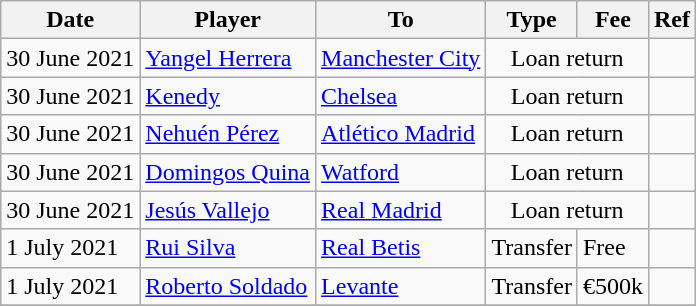<table class="wikitable">
<tr>
<th>Date</th>
<th>Player</th>
<th>To</th>
<th>Type</th>
<th>Fee</th>
<th>Ref</th>
</tr>
<tr>
<td>30 June 2021</td>
<td> <a href='#'>Yangel Herrera</a></td>
<td> <a href='#'>Manchester City</a></td>
<td align=center colspan=2>Loan return</td>
<td align=center></td>
</tr>
<tr>
<td>30 June 2021</td>
<td> <a href='#'>Kenedy</a></td>
<td> <a href='#'>Chelsea</a></td>
<td align=center colspan=2>Loan return</td>
<td align=center></td>
</tr>
<tr>
<td>30 June 2021</td>
<td> <a href='#'>Nehuén Pérez</a></td>
<td><a href='#'>Atlético Madrid</a></td>
<td align=center colspan=2>Loan return</td>
<td align=center></td>
</tr>
<tr>
<td>30 June 2021</td>
<td> <a href='#'>Domingos Quina</a></td>
<td> <a href='#'>Watford</a></td>
<td align=center colspan=2>Loan return</td>
<td align=center></td>
</tr>
<tr>
<td>30 June 2021</td>
<td> <a href='#'>Jesús Vallejo</a></td>
<td><a href='#'>Real Madrid</a></td>
<td align=center colspan=2>Loan return</td>
<td align=center></td>
</tr>
<tr>
<td>1 July 2021</td>
<td> <a href='#'>Rui Silva</a></td>
<td><a href='#'>Real Betis</a></td>
<td align=center>Transfer</td>
<td>Free</td>
<td align=center></td>
</tr>
<tr>
<td>1 July 2021</td>
<td> <a href='#'>Roberto Soldado</a></td>
<td><a href='#'>Levante</a></td>
<td align=center>Transfer</td>
<td align=center>€500k</td>
<td align=center></td>
</tr>
<tr>
</tr>
</table>
